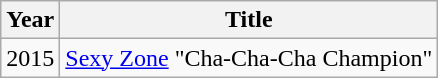<table class="wikitable">
<tr>
<th>Year</th>
<th>Title</th>
</tr>
<tr>
<td>2015</td>
<td><a href='#'>Sexy Zone</a> "Cha-Cha-Cha Champion"</td>
</tr>
</table>
